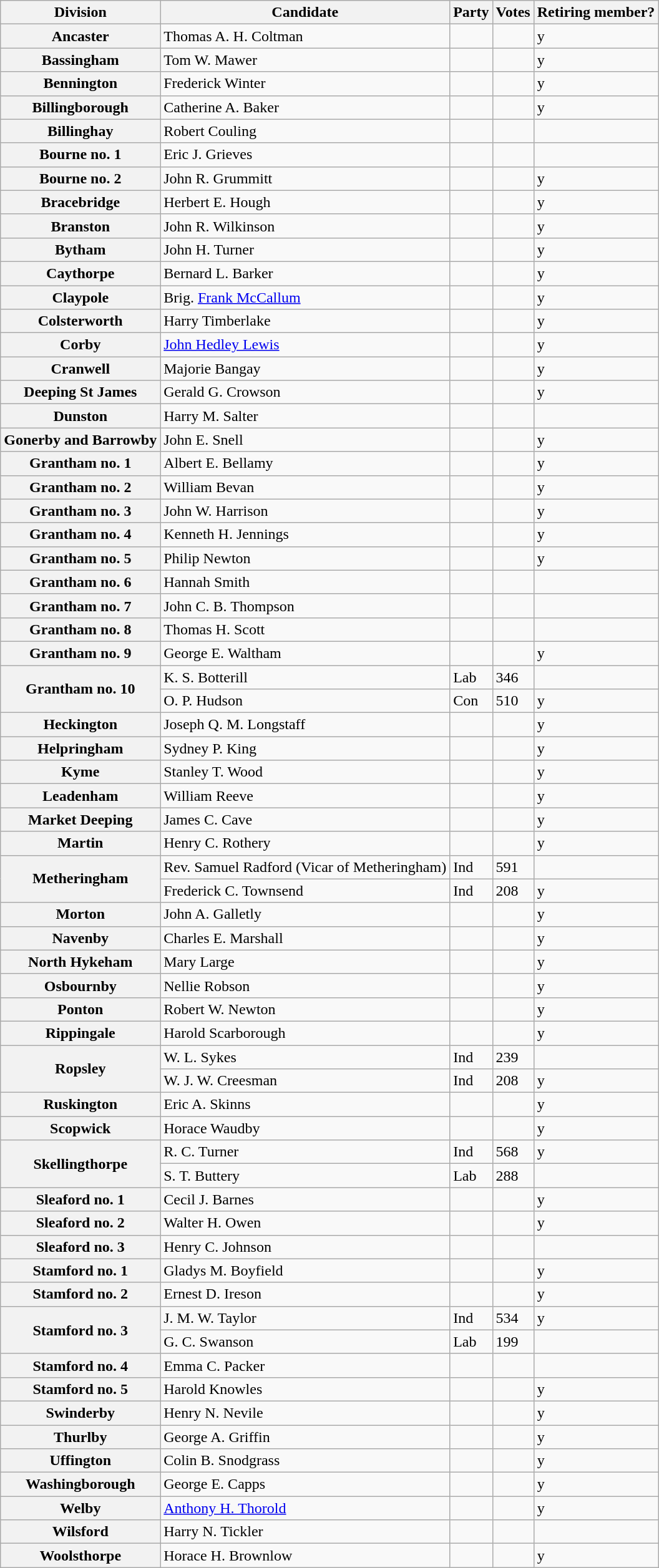<table class="wikitable">
<tr>
<th>Division</th>
<th>Candidate</th>
<th>Party</th>
<th>Votes</th>
<th>Retiring member?</th>
</tr>
<tr>
<th>Ancaster</th>
<td>Thomas A. H. Coltman</td>
<td></td>
<td></td>
<td>y</td>
</tr>
<tr>
<th>Bassingham</th>
<td>Tom W. Mawer</td>
<td></td>
<td></td>
<td>y</td>
</tr>
<tr>
<th>Bennington</th>
<td>Frederick Winter</td>
<td></td>
<td></td>
<td>y</td>
</tr>
<tr>
<th>Billingborough</th>
<td>Catherine A. Baker</td>
<td></td>
<td></td>
<td>y</td>
</tr>
<tr>
<th>Billinghay</th>
<td>Robert Couling</td>
<td></td>
<td></td>
<td></td>
</tr>
<tr>
<th>Bourne no. 1</th>
<td>Eric J. Grieves</td>
<td></td>
<td></td>
<td></td>
</tr>
<tr>
<th>Bourne no. 2</th>
<td>John R. Grummitt</td>
<td></td>
<td></td>
<td>y</td>
</tr>
<tr>
<th>Bracebridge</th>
<td>Herbert E. Hough</td>
<td></td>
<td></td>
<td>y</td>
</tr>
<tr>
<th>Branston</th>
<td>John R. Wilkinson</td>
<td></td>
<td></td>
<td>y</td>
</tr>
<tr>
<th>Bytham</th>
<td>John H. Turner</td>
<td></td>
<td></td>
<td>y</td>
</tr>
<tr>
<th>Caythorpe</th>
<td>Bernard L. Barker</td>
<td></td>
<td></td>
<td>y</td>
</tr>
<tr>
<th>Claypole</th>
<td>Brig. <a href='#'>Frank McCallum</a></td>
<td></td>
<td></td>
<td>y</td>
</tr>
<tr>
<th>Colsterworth</th>
<td>Harry Timberlake</td>
<td></td>
<td></td>
<td>y</td>
</tr>
<tr>
<th>Corby</th>
<td><a href='#'>John Hedley Lewis</a></td>
<td></td>
<td></td>
<td>y</td>
</tr>
<tr>
<th>Cranwell</th>
<td>Majorie Bangay</td>
<td></td>
<td></td>
<td>y</td>
</tr>
<tr>
<th>Deeping St James</th>
<td>Gerald G. Crowson</td>
<td></td>
<td></td>
<td>y</td>
</tr>
<tr>
<th>Dunston</th>
<td>Harry M. Salter</td>
<td></td>
<td></td>
<td></td>
</tr>
<tr>
<th>Gonerby and Barrowby</th>
<td>John E. Snell</td>
<td></td>
<td></td>
<td>y</td>
</tr>
<tr>
<th>Grantham no. 1</th>
<td>Albert E. Bellamy</td>
<td></td>
<td></td>
<td>y</td>
</tr>
<tr>
<th>Grantham  no. 2</th>
<td>William Bevan</td>
<td></td>
<td></td>
<td>y</td>
</tr>
<tr>
<th>Grantham no. 3</th>
<td>John W. Harrison</td>
<td></td>
<td></td>
<td>y</td>
</tr>
<tr>
<th>Grantham no. 4</th>
<td>Kenneth H. Jennings</td>
<td></td>
<td></td>
<td>y</td>
</tr>
<tr>
<th>Grantham no. 5</th>
<td>Philip Newton</td>
<td></td>
<td></td>
<td>y</td>
</tr>
<tr>
<th>Grantham no. 6</th>
<td>Hannah Smith</td>
<td></td>
<td></td>
<td></td>
</tr>
<tr>
<th>Grantham no. 7</th>
<td>John C. B. Thompson</td>
<td></td>
<td></td>
<td></td>
</tr>
<tr>
<th>Grantham no. 8</th>
<td>Thomas H. Scott</td>
<td></td>
<td></td>
<td></td>
</tr>
<tr>
<th>Grantham no. 9</th>
<td>George E. Waltham</td>
<td></td>
<td></td>
<td>y</td>
</tr>
<tr>
<th rowspan="2">Grantham no. 10</th>
<td>K. S. Botterill</td>
<td>Lab</td>
<td>346</td>
<td></td>
</tr>
<tr>
<td>O. P. Hudson</td>
<td>Con</td>
<td>510</td>
<td>y</td>
</tr>
<tr>
<th>Heckington</th>
<td>Joseph Q. M. Longstaff</td>
<td></td>
<td></td>
<td>y</td>
</tr>
<tr>
<th>Helpringham</th>
<td>Sydney P. King</td>
<td></td>
<td></td>
<td>y</td>
</tr>
<tr>
<th>Kyme</th>
<td>Stanley T. Wood</td>
<td></td>
<td></td>
<td>y</td>
</tr>
<tr>
<th>Leadenham</th>
<td>William Reeve</td>
<td></td>
<td></td>
<td>y</td>
</tr>
<tr>
<th>Market Deeping</th>
<td>James C. Cave</td>
<td></td>
<td></td>
<td>y</td>
</tr>
<tr>
<th>Martin</th>
<td>Henry C. Rothery</td>
<td></td>
<td></td>
<td>y</td>
</tr>
<tr>
<th rowspan="2">Metheringham</th>
<td>Rev. Samuel Radford (Vicar of Metheringham)</td>
<td>Ind</td>
<td>591</td>
<td></td>
</tr>
<tr>
<td>Frederick C. Townsend</td>
<td>Ind</td>
<td>208</td>
<td>y</td>
</tr>
<tr>
<th>Morton</th>
<td>John A. Galletly</td>
<td></td>
<td></td>
<td>y</td>
</tr>
<tr>
<th>Navenby</th>
<td>Charles E. Marshall</td>
<td></td>
<td></td>
<td>y</td>
</tr>
<tr>
<th>North Hykeham</th>
<td>Mary Large</td>
<td></td>
<td></td>
<td>y</td>
</tr>
<tr>
<th>Osbournby</th>
<td>Nellie Robson</td>
<td></td>
<td></td>
<td>y</td>
</tr>
<tr>
<th>Ponton</th>
<td>Robert W. Newton</td>
<td></td>
<td></td>
<td>y</td>
</tr>
<tr>
<th>Rippingale</th>
<td>Harold Scarborough</td>
<td></td>
<td></td>
<td>y</td>
</tr>
<tr>
<th rowspan="2">Ropsley</th>
<td>W. L. Sykes</td>
<td>Ind</td>
<td>239</td>
<td></td>
</tr>
<tr>
<td>W. J. W. Creesman</td>
<td>Ind</td>
<td>208</td>
<td>y</td>
</tr>
<tr>
<th>Ruskington</th>
<td>Eric A. Skinns</td>
<td></td>
<td></td>
<td>y</td>
</tr>
<tr>
<th>Scopwick</th>
<td>Horace Waudby</td>
<td></td>
<td></td>
<td>y</td>
</tr>
<tr>
<th rowspan="2">Skellingthorpe</th>
<td>R. C. Turner</td>
<td>Ind</td>
<td>568</td>
<td>y</td>
</tr>
<tr>
<td>S. T. Buttery</td>
<td>Lab</td>
<td>288</td>
<td></td>
</tr>
<tr>
<th>Sleaford no. 1</th>
<td>Cecil J. Barnes</td>
<td></td>
<td></td>
<td>y</td>
</tr>
<tr>
<th>Sleaford no. 2</th>
<td>Walter H. Owen</td>
<td></td>
<td></td>
<td>y</td>
</tr>
<tr>
<th>Sleaford no. 3</th>
<td>Henry C. Johnson</td>
<td></td>
<td></td>
<td></td>
</tr>
<tr>
<th>Stamford no. 1</th>
<td>Gladys M. Boyfield</td>
<td></td>
<td></td>
<td>y</td>
</tr>
<tr>
<th>Stamford no. 2</th>
<td>Ernest D. Ireson</td>
<td></td>
<td></td>
<td>y</td>
</tr>
<tr>
<th rowspan="2">Stamford no. 3</th>
<td>J. M. W. Taylor</td>
<td>Ind</td>
<td>534</td>
<td>y</td>
</tr>
<tr>
<td>G. C. Swanson</td>
<td>Lab</td>
<td>199</td>
<td></td>
</tr>
<tr>
<th>Stamford no. 4</th>
<td>Emma C. Packer</td>
<td></td>
<td></td>
<td></td>
</tr>
<tr>
<th>Stamford no. 5</th>
<td>Harold Knowles</td>
<td></td>
<td></td>
<td>y</td>
</tr>
<tr>
<th>Swinderby</th>
<td>Henry N. Nevile</td>
<td></td>
<td></td>
<td>y</td>
</tr>
<tr>
<th>Thurlby</th>
<td>George A. Griffin</td>
<td></td>
<td></td>
<td>y</td>
</tr>
<tr>
<th>Uffington</th>
<td>Colin B. Snodgrass</td>
<td></td>
<td></td>
<td>y</td>
</tr>
<tr>
<th>Washingborough</th>
<td>George E. Capps</td>
<td></td>
<td></td>
<td>y</td>
</tr>
<tr>
<th>Welby</th>
<td><a href='#'>Anthony H. Thorold</a></td>
<td></td>
<td></td>
<td>y</td>
</tr>
<tr>
<th>Wilsford</th>
<td>Harry N. Tickler</td>
<td></td>
<td></td>
<td></td>
</tr>
<tr>
<th>Woolsthorpe</th>
<td>Horace H. Brownlow</td>
<td></td>
<td></td>
<td>y</td>
</tr>
</table>
